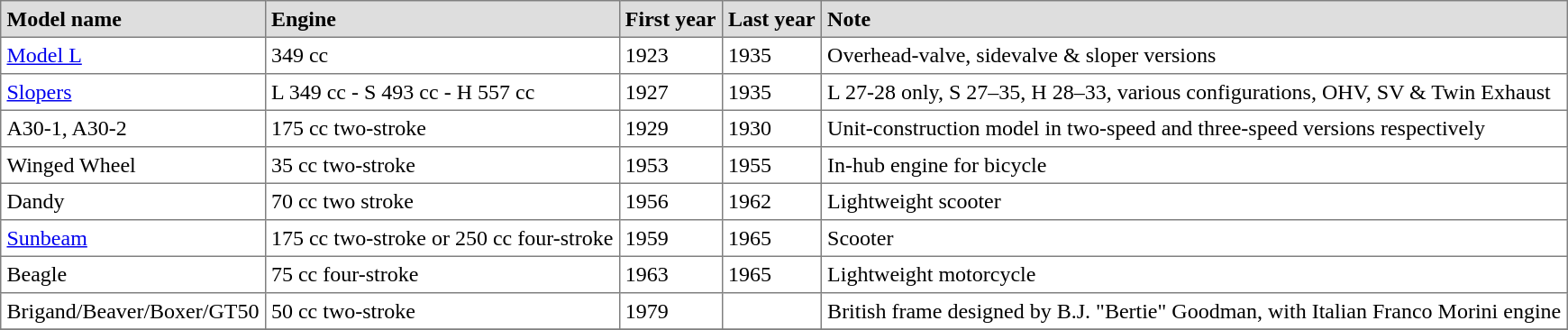<table class="toccolours" border="1" cellpadding="4" style="border-collapse:collapse">
<tr style="background:#dedede;">
<td><strong>Model name</strong></td>
<td><strong>Engine</strong></td>
<td><strong>First year</strong></td>
<td><strong>Last year</strong></td>
<td><strong>Note</strong></td>
</tr>
<tr>
<td><a href='#'>Model L</a></td>
<td>349 cc</td>
<td>1923</td>
<td>1935</td>
<td>Overhead-valve, sidevalve & sloper versions</td>
</tr>
<tr>
<td><a href='#'>Slopers</a></td>
<td>L 349 cc - S 493 cc - H 557 cc</td>
<td>1927</td>
<td>1935</td>
<td>L 27-28 only, S 27–35, H 28–33, various configurations, OHV, SV & Twin Exhaust</td>
</tr>
<tr>
<td>A30-1, A30-2</td>
<td>175 cc two-stroke</td>
<td>1929</td>
<td>1930</td>
<td>Unit-construction model in two-speed and three-speed versions respectively</td>
</tr>
<tr>
<td>Winged Wheel</td>
<td>35 cc two-stroke</td>
<td>1953</td>
<td>1955</td>
<td>In-hub engine for bicycle</td>
</tr>
<tr>
<td>Dandy</td>
<td>70 cc two stroke</td>
<td>1956</td>
<td>1962</td>
<td>Lightweight scooter</td>
</tr>
<tr>
<td><a href='#'>Sunbeam</a></td>
<td>175 cc two-stroke or 250 cc four-stroke</td>
<td>1959</td>
<td>1965</td>
<td>Scooter</td>
</tr>
<tr>
<td>Beagle</td>
<td>75 cc four-stroke</td>
<td>1963</td>
<td>1965</td>
<td>Lightweight motorcycle</td>
</tr>
<tr>
<td>Brigand/Beaver/Boxer/GT50</td>
<td>50 cc two-stroke</td>
<td>1979</td>
<td></td>
<td>British frame designed by B.J. "Bertie" Goodman, with Italian Franco Morini engine</td>
</tr>
<tr>
</tr>
</table>
